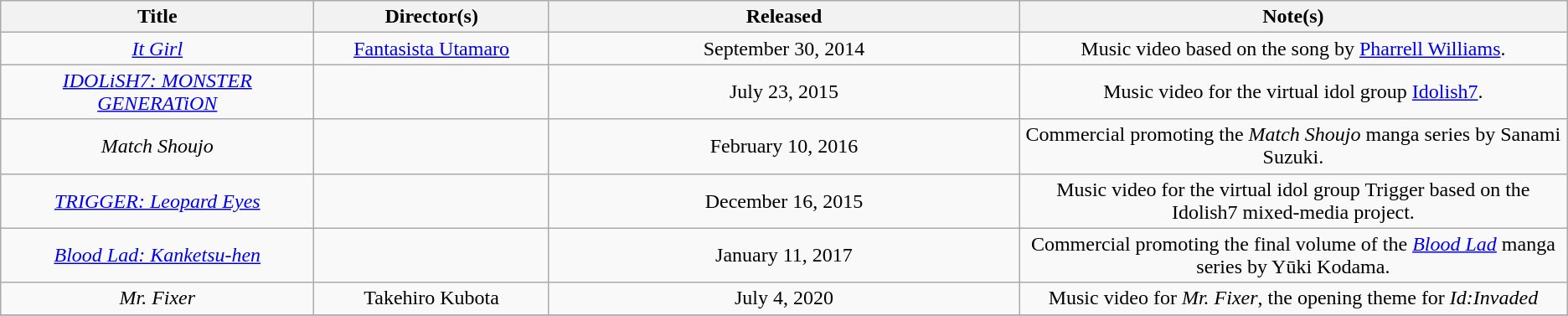<table class="wikitable sortable" style="text-align:center; margin=auto; ">
<tr>
<th scope="col" width=20%>Title</th>
<th scope="col" width=15%>Director(s)</th>
<th scope="col" width=30%>Released</th>
<th scope="col" class="unsortable">Note(s)</th>
</tr>
<tr>
<td><em><a href='#'>It Girl</a></em></td>
<td><a href='#'>Fantasista Utamaro</a></td>
<td>September 30, 2014</td>
<td>Music video based on the song by <a href='#'>Pharrell Williams</a>.</td>
</tr>
<tr>
<td><em><a href='#'>IDOLiSH7: MONSTER GENERATiON</a></em></td>
<td></td>
<td>July 23, 2015</td>
<td>Music video for the virtual idol group <a href='#'>Idolish7</a>.</td>
</tr>
<tr>
<td><em>Match Shoujo</em></td>
<td></td>
<td>February 10, 2016</td>
<td>Commercial promoting the <em>Match Shoujo</em> manga series by Sanami Suzuki.</td>
</tr>
<tr>
<td><em><a href='#'>TRIGGER: Leopard Eyes</a></em></td>
<td></td>
<td>December 16, 2015</td>
<td>Music video for the virtual idol group Trigger based on the Idolish7 mixed-media project.</td>
</tr>
<tr>
<td><em><a href='#'>Blood Lad: Kanketsu-hen</a></em></td>
<td></td>
<td>January 11, 2017</td>
<td>Commercial promoting the final volume of the <em><a href='#'>Blood Lad</a></em> manga series by Yūki Kodama.</td>
</tr>
<tr>
<td><em>Mr. Fixer</em></td>
<td>Takehiro Kubota</td>
<td>July 4, 2020</td>
<td>Music video for <em>Mr. Fixer</em>, the opening theme for <em>Id:Invaded</em></td>
</tr>
<tr>
</tr>
</table>
